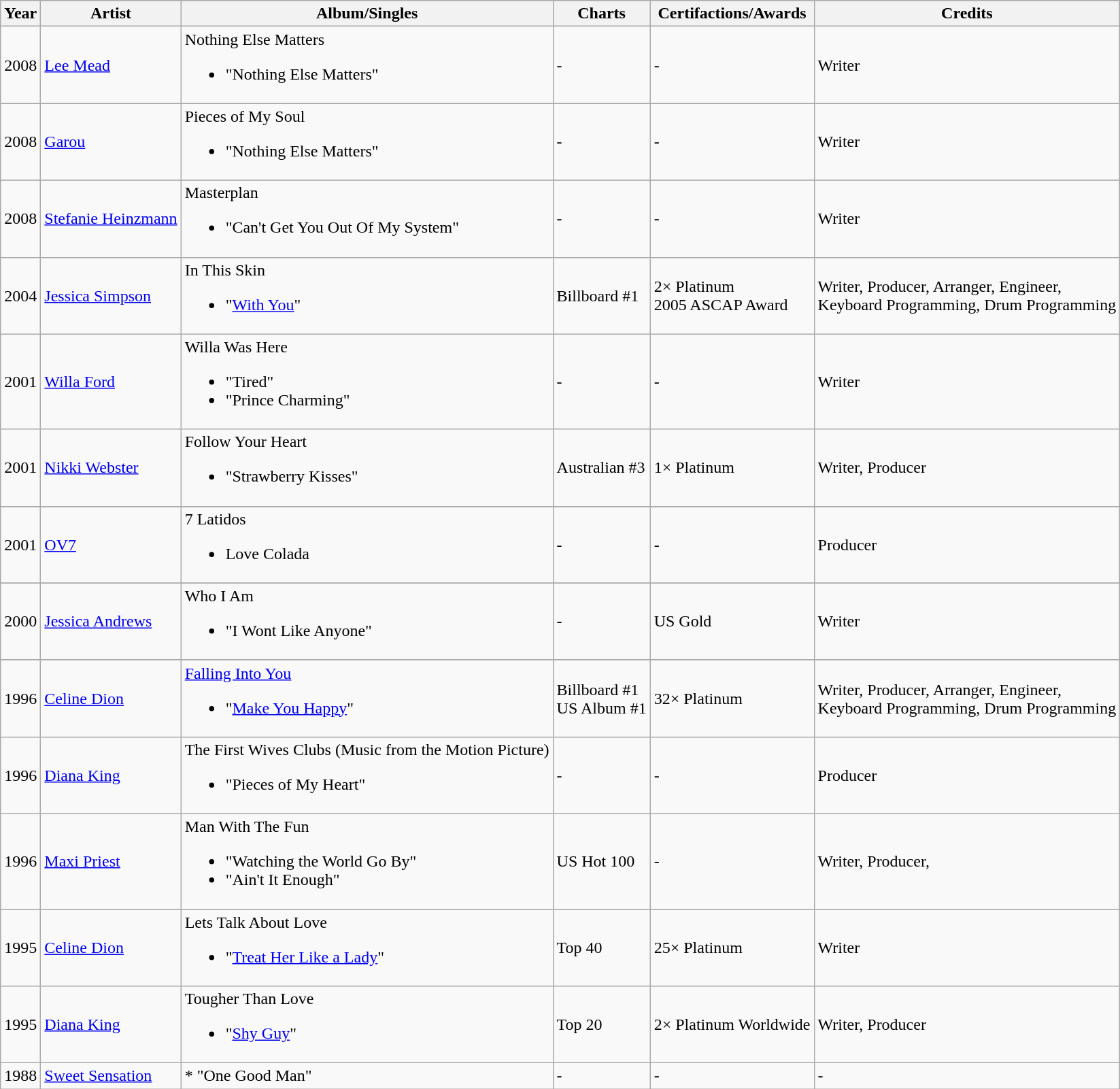<table class="wikitable">
<tr>
<th>Year</th>
<th>Artist</th>
<th>Album/Singles</th>
<th>Charts</th>
<th>Certifactions/Awards</th>
<th>Credits</th>
</tr>
<tr>
<td>2008</td>
<td><a href='#'>Lee Mead</a></td>
<td>Nothing Else Matters<br><ul><li>"Nothing Else Matters"</li></ul></td>
<td>-</td>
<td>-</td>
<td>Writer</td>
</tr>
<tr>
</tr>
<tr>
<td>2008</td>
<td><a href='#'>Garou</a></td>
<td>Pieces of My Soul<br><ul><li>"Nothing Else Matters"</li></ul></td>
<td>-</td>
<td>-</td>
<td>Writer</td>
</tr>
<tr>
</tr>
<tr>
<td>2008</td>
<td><a href='#'>Stefanie Heinzmann</a></td>
<td>Masterplan<br><ul><li>"Can't Get You Out Of My System"</li></ul></td>
<td>-</td>
<td>-</td>
<td>Writer</td>
</tr>
<tr>
<td>2004</td>
<td><a href='#'>Jessica Simpson</a></td>
<td>In This Skin<br><ul><li>"<a href='#'>With You</a>"</li></ul></td>
<td>Billboard #1</td>
<td>2× Platinum<br>2005 ASCAP Award</td>
<td>Writer, Producer, Arranger, Engineer,<br>Keyboard Programming, Drum Programming</td>
</tr>
<tr>
<td>2001</td>
<td><a href='#'>Willa Ford</a></td>
<td>Willa Was Here<br><ul><li>"Tired"</li><li>"Prince Charming"</li></ul></td>
<td>-</td>
<td>-</td>
<td>Writer</td>
</tr>
<tr>
<td>2001</td>
<td><a href='#'>Nikki Webster</a></td>
<td>Follow Your Heart<br><ul><li>"Strawberry Kisses"</li></ul></td>
<td>Australian #3</td>
<td>1× Platinum</td>
<td>Writer, Producer</td>
</tr>
<tr>
</tr>
<tr>
<td>2001</td>
<td><a href='#'>OV7</a></td>
<td>7 Latidos<br><ul><li>Love Colada</li></ul></td>
<td>-</td>
<td>-</td>
<td>Producer</td>
</tr>
<tr>
</tr>
<tr>
<td>2000</td>
<td><a href='#'>Jessica Andrews</a></td>
<td>Who I Am<br><ul><li>"I Wont Like Anyone"</li></ul></td>
<td>-</td>
<td>US Gold</td>
<td>Writer</td>
</tr>
<tr>
</tr>
<tr>
<td>1996</td>
<td><a href='#'>Celine Dion</a></td>
<td><a href='#'>Falling Into You</a><br><ul><li>"<a href='#'>Make You Happy</a>"</li></ul></td>
<td>Billboard #1<br>US Album #1</td>
<td>32× Platinum</td>
<td>Writer, Producer, Arranger, Engineer,<br>Keyboard Programming, Drum Programming</td>
</tr>
<tr>
<td>1996</td>
<td><a href='#'>Diana King</a></td>
<td>The First Wives Clubs (Music from the Motion Picture)<br><ul><li>"Pieces of My Heart"</li></ul></td>
<td>-</td>
<td>-</td>
<td>Producer</td>
</tr>
<tr>
<td>1996</td>
<td><a href='#'>Maxi Priest</a></td>
<td>Man With The Fun<br><ul><li>"Watching the World Go By"</li><li>"Ain't It Enough"</li></ul></td>
<td>US Hot 100</td>
<td>-</td>
<td>Writer, Producer,</td>
</tr>
<tr>
<td>1995</td>
<td><a href='#'>Celine Dion</a></td>
<td>Lets Talk About Love<br><ul><li>"<a href='#'>Treat Her Like a Lady</a>"</li></ul></td>
<td>Top 40</td>
<td>25× Platinum</td>
<td>Writer</td>
</tr>
<tr>
<td>1995</td>
<td><a href='#'>Diana King</a></td>
<td>Tougher Than Love<br><ul><li>"<a href='#'>Shy Guy</a>"</li></ul></td>
<td>Top 20</td>
<td>2× Platinum Worldwide</td>
<td>Writer, Producer</td>
</tr>
<tr>
<td>1988</td>
<td><a href='#'>Sweet Sensation</a></td>
<td>* "One Good Man"</td>
<td>-</td>
<td>-</td>
<td>-</td>
</tr>
</table>
